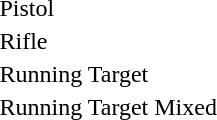<table>
<tr>
<td>Pistol</td>
<td></td>
<td></td>
<td></td>
</tr>
<tr>
<td>Rifle</td>
<td></td>
<td></td>
<td></td>
</tr>
<tr>
<td>Running Target</td>
<td></td>
<td></td>
<td></td>
</tr>
<tr>
<td>Running Target Mixed</td>
<td></td>
<td></td>
<td></td>
</tr>
</table>
